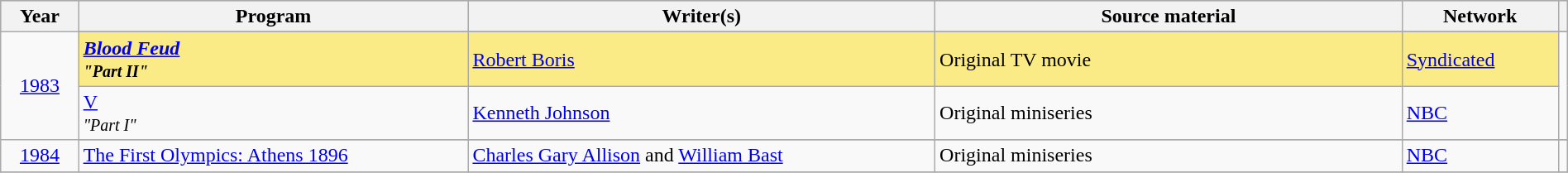<table class="wikitable" style="width:100%">
<tr bgcolor="#bebebe">
<th width="5%">Year</th>
<th width="25%">Program</th>
<th width="30%">Writer(s)</th>
<th width="30%">Source material</th>
<th width="10%">Network</th>
<th scope="col" style="width:2%;" class="unsortable"></th>
</tr>
<tr>
<td rowspan="3" style="text-align:center"><a href='#'>1983</a></td>
</tr>
<tr>
<td style="background:#FAEB86"><strong><em><a href='#'>Blood Feud</a><em><br><small>"Part II"</small><strong></td>
<td style="background:#FAEB86"></strong><a href='#'>Robert Boris</a><strong></td>
<td style="background:#FAEB86"></strong>Original TV movie<strong></td>
<td style="background:#FAEB86"></strong><a href='#'>Syndicated</a><strong></td>
<td rowspan="2"></td>
</tr>
<tr>
<td></em><a href='#'>V</a><em><br><small>"Part I"</small></td>
<td><a href='#'>Kenneth Johnson</a></td>
<td>Original miniseries</td>
<td><a href='#'>NBC</a></td>
</tr>
<tr>
<td rowspan="2" style="text-align:center"><a href='#'>1984</a></td>
</tr>
<tr>
<td></em><a href='#'>The First Olympics: Athens 1896</a><em></td>
<td><a href='#'>Charles Gary Allison</a> and <a href='#'>William Bast</a></td>
<td>Original miniseries</td>
<td><a href='#'>NBC</a></td>
<td></td>
</tr>
<tr>
</tr>
</table>
